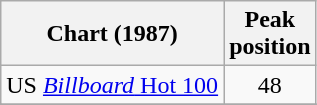<table class="wikitable">
<tr>
<th>Chart (1987)</th>
<th>Peak<br>position</th>
</tr>
<tr>
<td>US <a href='#'><em>Billboard</em> Hot 100</a></td>
<td align="center">48</td>
</tr>
<tr>
</tr>
<tr>
</tr>
</table>
